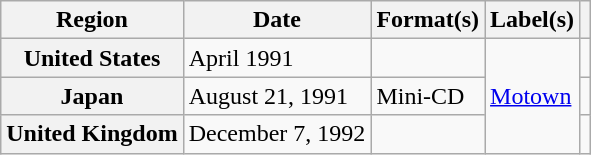<table class="wikitable plainrowheaders">
<tr>
<th scope="col">Region</th>
<th scope="col">Date</th>
<th scope="col">Format(s)</th>
<th scope="col">Label(s)</th>
<th scope="col"></th>
</tr>
<tr>
<th scope="row">United States</th>
<td>April 1991</td>
<td></td>
<td rowspan="3"><a href='#'>Motown</a></td>
<td></td>
</tr>
<tr>
<th scope="row">Japan</th>
<td>August 21, 1991</td>
<td>Mini-CD</td>
<td></td>
</tr>
<tr>
<th scope="row">United Kingdom</th>
<td>December 7, 1992</td>
<td></td>
<td></td>
</tr>
</table>
